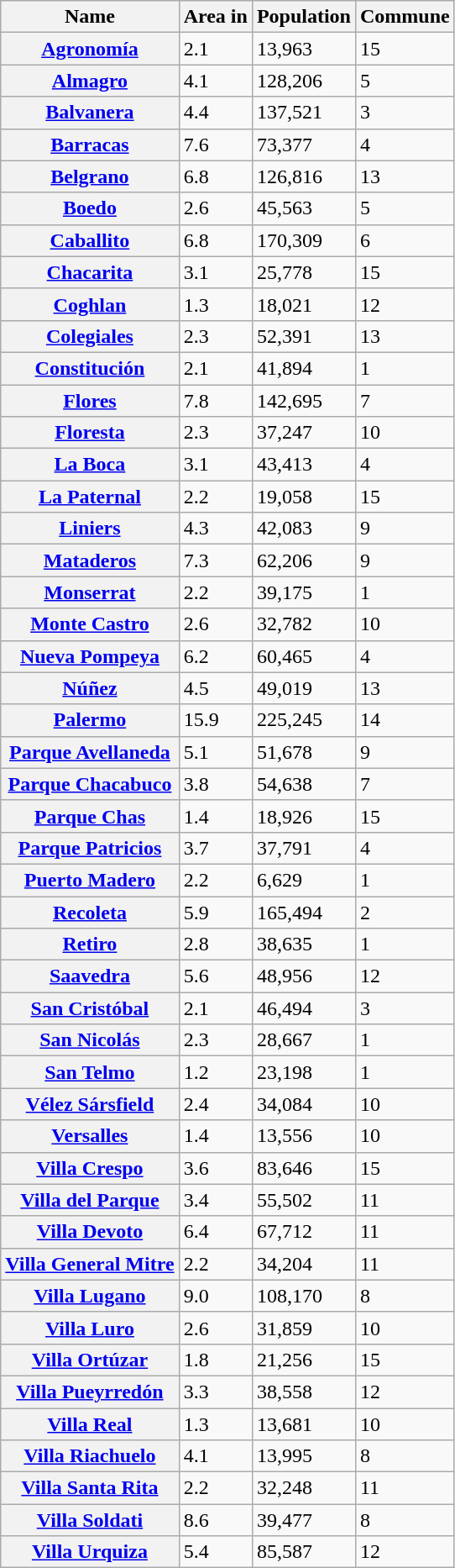<table class="wikitable plainrowheaders sortable sticky-table-head sticky-table-col1">
<tr>
<th scope="col">Name</th>
<th scope="col">Area in </th>
<th scope="col">Population</th>
<th scope="col">Commune</th>
</tr>
<tr>
<th scope="row"><a href='#'>Agronomía</a></th>
<td>2.1</td>
<td>13,963</td>
<td>15</td>
</tr>
<tr>
<th scope="row"><a href='#'>Almagro</a></th>
<td>4.1</td>
<td>128,206</td>
<td>5</td>
</tr>
<tr>
<th scope="row"><a href='#'>Balvanera</a></th>
<td>4.4</td>
<td>137,521</td>
<td>3</td>
</tr>
<tr>
<th scope="row"><a href='#'>Barracas</a></th>
<td>7.6</td>
<td>73,377</td>
<td>4</td>
</tr>
<tr>
<th scope="row"><a href='#'>Belgrano</a></th>
<td>6.8</td>
<td>126,816</td>
<td>13</td>
</tr>
<tr>
<th scope="row"><a href='#'>Boedo</a></th>
<td>2.6</td>
<td>45,563</td>
<td>5</td>
</tr>
<tr>
<th scope="row"><a href='#'>Caballito</a></th>
<td>6.8</td>
<td>170,309</td>
<td>6</td>
</tr>
<tr>
<th scope="row"><a href='#'>Chacarita</a></th>
<td>3.1</td>
<td>25,778</td>
<td>15</td>
</tr>
<tr>
<th scope="row"><a href='#'>Coghlan</a></th>
<td>1.3</td>
<td>18,021</td>
<td>12</td>
</tr>
<tr>
<th scope="row"><a href='#'>Colegiales</a></th>
<td>2.3</td>
<td>52,391</td>
<td>13</td>
</tr>
<tr>
<th scope="row"><a href='#'>Constitución</a></th>
<td>2.1</td>
<td>41,894</td>
<td>1</td>
</tr>
<tr>
<th scope="row"><a href='#'>Flores</a></th>
<td>7.8</td>
<td>142,695</td>
<td>7</td>
</tr>
<tr>
<th scope="row"><a href='#'>Floresta</a></th>
<td>2.3</td>
<td>37,247</td>
<td>10</td>
</tr>
<tr>
<th scope="row"><a href='#'>La Boca</a></th>
<td>3.1</td>
<td>43,413</td>
<td>4</td>
</tr>
<tr>
<th scope="row"><a href='#'>La Paternal</a></th>
<td>2.2</td>
<td>19,058</td>
<td>15</td>
</tr>
<tr>
<th scope="row"><a href='#'>Liniers</a></th>
<td>4.3</td>
<td>42,083</td>
<td>9</td>
</tr>
<tr>
<th scope="row"><a href='#'>Mataderos</a></th>
<td>7.3</td>
<td>62,206</td>
<td>9</td>
</tr>
<tr>
<th scope="row"><a href='#'>Monserrat</a></th>
<td>2.2</td>
<td>39,175</td>
<td>1</td>
</tr>
<tr>
<th scope="row"><a href='#'>Monte Castro</a></th>
<td>2.6</td>
<td>32,782</td>
<td>10</td>
</tr>
<tr>
<th scope="row"><a href='#'>Nueva Pompeya</a></th>
<td>6.2</td>
<td>60,465</td>
<td>4</td>
</tr>
<tr>
<th scope="row"><a href='#'>Núñez</a></th>
<td>4.5</td>
<td>49,019</td>
<td>13</td>
</tr>
<tr>
<th scope="row"><a href='#'>Palermo</a></th>
<td>15.9</td>
<td>225,245</td>
<td>14</td>
</tr>
<tr>
<th scope="row"><a href='#'>Parque Avellaneda</a></th>
<td>5.1</td>
<td>51,678</td>
<td>9</td>
</tr>
<tr>
<th scope="row"><a href='#'>Parque Chacabuco</a></th>
<td>3.8</td>
<td>54,638</td>
<td>7</td>
</tr>
<tr>
<th scope="row"><a href='#'>Parque Chas</a></th>
<td>1.4</td>
<td>18,926</td>
<td>15</td>
</tr>
<tr>
<th scope="row"><a href='#'>Parque Patricios</a></th>
<td>3.7</td>
<td>37,791</td>
<td>4</td>
</tr>
<tr>
<th scope="row"><a href='#'>Puerto Madero</a></th>
<td>2.2</td>
<td>6,629</td>
<td>1</td>
</tr>
<tr>
<th scope="row"><a href='#'>Recoleta</a></th>
<td>5.9</td>
<td>165,494</td>
<td>2</td>
</tr>
<tr>
<th scope="row"><a href='#'>Retiro</a></th>
<td>2.8</td>
<td>38,635</td>
<td>1</td>
</tr>
<tr>
<th scope="row"><a href='#'>Saavedra</a></th>
<td>5.6</td>
<td>48,956</td>
<td>12</td>
</tr>
<tr>
<th scope="row"><a href='#'>San Cristóbal</a></th>
<td>2.1</td>
<td>46,494</td>
<td>3</td>
</tr>
<tr>
<th scope="row"><a href='#'>San Nicolás</a></th>
<td>2.3</td>
<td>28,667</td>
<td>1</td>
</tr>
<tr>
<th scope="row"><a href='#'>San Telmo</a></th>
<td>1.2</td>
<td>23,198</td>
<td>1</td>
</tr>
<tr>
<th scope="row"><a href='#'>Vélez Sársfield</a></th>
<td>2.4</td>
<td>34,084</td>
<td>10</td>
</tr>
<tr>
<th scope="row"><a href='#'>Versalles</a></th>
<td>1.4</td>
<td>13,556</td>
<td>10</td>
</tr>
<tr>
<th scope="row"><a href='#'>Villa Crespo</a></th>
<td>3.6</td>
<td>83,646</td>
<td>15</td>
</tr>
<tr>
<th scope="row"><a href='#'>Villa del Parque</a></th>
<td>3.4</td>
<td>55,502</td>
<td>11</td>
</tr>
<tr>
<th scope="row"><a href='#'>Villa Devoto</a></th>
<td>6.4</td>
<td>67,712</td>
<td>11</td>
</tr>
<tr>
<th scope="row"><a href='#'>Villa General Mitre</a></th>
<td>2.2</td>
<td>34,204</td>
<td>11</td>
</tr>
<tr>
<th scope="row"><a href='#'>Villa Lugano</a></th>
<td>9.0</td>
<td>108,170</td>
<td>8</td>
</tr>
<tr>
<th scope="row"><a href='#'>Villa Luro</a></th>
<td>2.6</td>
<td>31,859</td>
<td>10</td>
</tr>
<tr>
<th scope="row"><a href='#'>Villa Ortúzar</a></th>
<td>1.8</td>
<td>21,256</td>
<td>15</td>
</tr>
<tr>
<th scope="row"><a href='#'>Villa Pueyrredón</a></th>
<td>3.3</td>
<td>38,558</td>
<td>12</td>
</tr>
<tr>
<th scope="row"><a href='#'>Villa Real</a></th>
<td>1.3</td>
<td>13,681</td>
<td>10</td>
</tr>
<tr>
<th scope="row"><a href='#'>Villa Riachuelo</a></th>
<td>4.1</td>
<td>13,995</td>
<td>8</td>
</tr>
<tr>
<th scope="row"><a href='#'>Villa Santa Rita</a></th>
<td>2.2</td>
<td>32,248</td>
<td>11</td>
</tr>
<tr>
<th scope="row"><a href='#'>Villa Soldati</a></th>
<td>8.6</td>
<td>39,477</td>
<td>8</td>
</tr>
<tr>
<th scope="row"><a href='#'>Villa Urquiza</a></th>
<td>5.4</td>
<td>85,587</td>
<td>12</td>
</tr>
</table>
